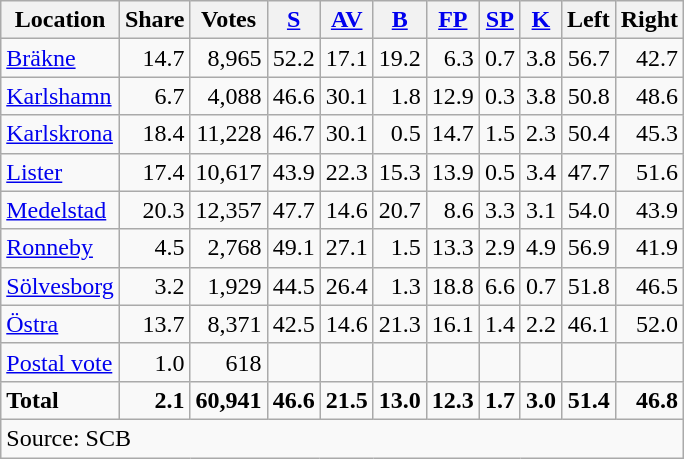<table class="wikitable sortable" style=text-align:right>
<tr>
<th>Location</th>
<th>Share</th>
<th>Votes</th>
<th><a href='#'>S</a></th>
<th><a href='#'>AV</a></th>
<th><a href='#'>B</a></th>
<th><a href='#'>FP</a></th>
<th><a href='#'>SP</a></th>
<th><a href='#'>K</a></th>
<th>Left</th>
<th>Right</th>
</tr>
<tr>
<td align=left><a href='#'>Bräkne</a></td>
<td>14.7</td>
<td>8,965</td>
<td>52.2</td>
<td>17.1</td>
<td>19.2</td>
<td>6.3</td>
<td>0.7</td>
<td>3.8</td>
<td>56.7</td>
<td>42.7</td>
</tr>
<tr>
<td align=left><a href='#'>Karlshamn</a></td>
<td>6.7</td>
<td>4,088</td>
<td>46.6</td>
<td>30.1</td>
<td>1.8</td>
<td>12.9</td>
<td>0.3</td>
<td>3.8</td>
<td>50.8</td>
<td>48.6</td>
</tr>
<tr>
<td align=left><a href='#'>Karlskrona</a></td>
<td>18.4</td>
<td>11,228</td>
<td>46.7</td>
<td>30.1</td>
<td>0.5</td>
<td>14.7</td>
<td>1.5</td>
<td>2.3</td>
<td>50.4</td>
<td>45.3</td>
</tr>
<tr>
<td align=left><a href='#'>Lister</a></td>
<td>17.4</td>
<td>10,617</td>
<td>43.9</td>
<td>22.3</td>
<td>15.3</td>
<td>13.9</td>
<td>0.5</td>
<td>3.4</td>
<td>47.7</td>
<td>51.6</td>
</tr>
<tr>
<td align=left><a href='#'>Medelstad</a></td>
<td>20.3</td>
<td>12,357</td>
<td>47.7</td>
<td>14.6</td>
<td>20.7</td>
<td>8.6</td>
<td>3.3</td>
<td>3.1</td>
<td>54.0</td>
<td>43.9</td>
</tr>
<tr>
<td align=left><a href='#'>Ronneby</a></td>
<td>4.5</td>
<td>2,768</td>
<td>49.1</td>
<td>27.1</td>
<td>1.5</td>
<td>13.3</td>
<td>2.9</td>
<td>4.9</td>
<td>56.9</td>
<td>41.9</td>
</tr>
<tr>
<td align=left><a href='#'>Sölvesborg</a></td>
<td>3.2</td>
<td>1,929</td>
<td>44.5</td>
<td>26.4</td>
<td>1.3</td>
<td>18.8</td>
<td>6.6</td>
<td>0.7</td>
<td>51.8</td>
<td>46.5</td>
</tr>
<tr>
<td align=left><a href='#'>Östra</a></td>
<td>13.7</td>
<td>8,371</td>
<td>42.5</td>
<td>14.6</td>
<td>21.3</td>
<td>16.1</td>
<td>1.4</td>
<td>2.2</td>
<td>46.1</td>
<td>52.0</td>
</tr>
<tr>
<td align=left><a href='#'>Postal vote</a></td>
<td>1.0</td>
<td>618</td>
<td></td>
<td></td>
<td></td>
<td></td>
<td></td>
<td></td>
<td></td>
<td></td>
</tr>
<tr>
<td align=left><strong>Total</strong></td>
<td><strong>2.1</strong></td>
<td><strong>60,941</strong></td>
<td><strong>46.6</strong></td>
<td><strong>21.5</strong></td>
<td><strong>13.0</strong></td>
<td><strong>12.3</strong></td>
<td><strong>1.7</strong></td>
<td><strong>3.0</strong></td>
<td><strong>51.4</strong></td>
<td><strong>46.8</strong></td>
</tr>
<tr>
<td align=left colspan=11>Source: SCB </td>
</tr>
</table>
